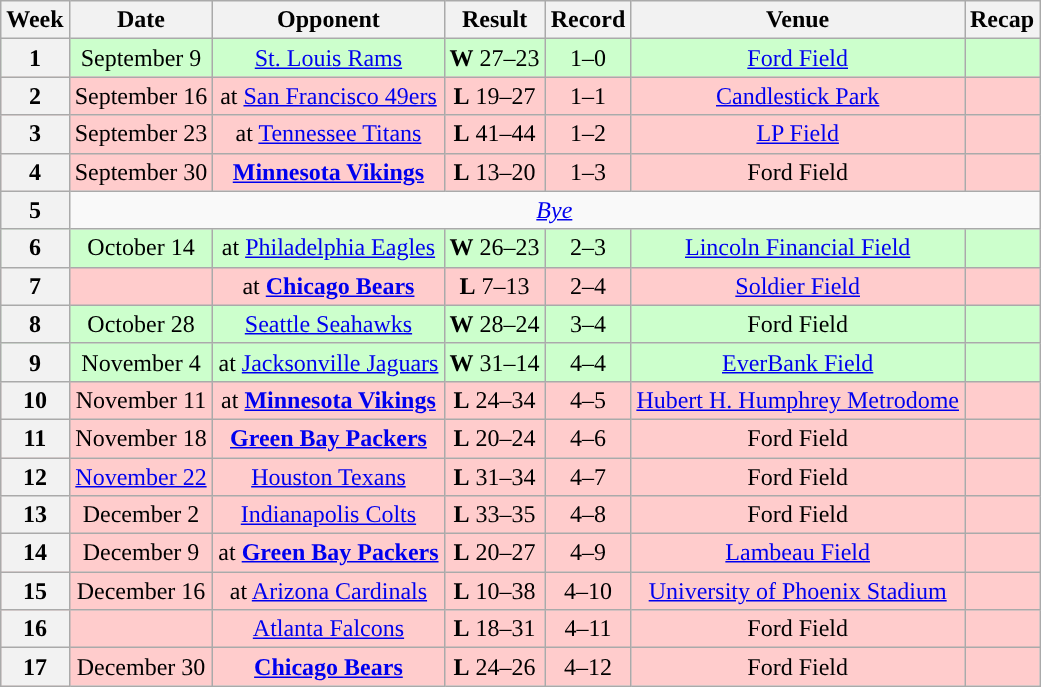<table class="wikitable" style="text-align:center">
<tr>
<th>Week</th>
<th>Date</th>
<th>Opponent</th>
<th>Result</th>
<th>Record</th>
<th>Venue</th>
<th>Recap</th>
</tr>
<tr style="background:#cfc">
<th>1</th>
<td>September 9</td>
<td><a href='#'>St. Louis Rams</a></td>
<td><strong>W</strong> 27–23</td>
<td>1–0</td>
<td><a href='#'>Ford Field</a></td>
<td></td>
</tr>
<tr style="background:#fcc">
<th>2</th>
<td>September 16</td>
<td>at <a href='#'>San Francisco 49ers</a></td>
<td><strong>L</strong> 19–27</td>
<td>1–1</td>
<td><a href='#'>Candlestick Park</a></td>
<td></td>
</tr>
<tr style="background:#fcc">
<th>3</th>
<td>September 23</td>
<td>at <a href='#'>Tennessee Titans</a></td>
<td><strong>L</strong> 41–44 </td>
<td>1–2</td>
<td><a href='#'>LP Field</a></td>
<td></td>
</tr>
<tr style="background:#fcc">
<th>4</th>
<td>September 30</td>
<td><strong><a href='#'>Minnesota Vikings</a></strong></td>
<td><strong>L</strong> 13–20</td>
<td>1–3</td>
<td>Ford Field</td>
<td></td>
</tr>
<tr>
<th>5</th>
<td colspan="6"><em><a href='#'>Bye</a></em></td>
</tr>
<tr style="background:#cfc">
<th>6</th>
<td>October 14</td>
<td>at <a href='#'>Philadelphia Eagles</a></td>
<td><strong>W</strong> 26–23 </td>
<td>2–3</td>
<td><a href='#'>Lincoln Financial Field</a></td>
<td></td>
</tr>
<tr style="background:#fcc">
<th>7</th>
<td></td>
<td>at <strong><a href='#'>Chicago Bears</a></strong></td>
<td><strong>L</strong> 7–13</td>
<td>2–4</td>
<td><a href='#'>Soldier Field</a></td>
<td></td>
</tr>
<tr style="background:#cfc">
<th>8</th>
<td>October 28</td>
<td><a href='#'>Seattle Seahawks</a></td>
<td><strong>W</strong> 28–24</td>
<td>3–4</td>
<td>Ford Field</td>
<td></td>
</tr>
<tr style="background:#cfc">
<th>9</th>
<td>November 4</td>
<td>at <a href='#'>Jacksonville Jaguars</a></td>
<td><strong>W</strong> 31–14</td>
<td>4–4</td>
<td><a href='#'>EverBank Field</a></td>
<td></td>
</tr>
<tr style="background:#fcc">
<th>10</th>
<td>November 11</td>
<td>at <strong><a href='#'>Minnesota Vikings</a></strong></td>
<td><strong>L</strong> 24–34</td>
<td>4–5</td>
<td><a href='#'>Hubert H. Humphrey Metrodome</a></td>
<td></td>
</tr>
<tr style="background:#fcc">
<th>11</th>
<td>November 18</td>
<td><strong><a href='#'>Green Bay Packers</a></strong></td>
<td><strong>L</strong> 20–24</td>
<td>4–6</td>
<td>Ford Field</td>
<td></td>
</tr>
<tr style="background:#fcc">
<th>12</th>
<td><a href='#'>November 22</a></td>
<td><a href='#'>Houston Texans</a></td>
<td><strong>L</strong> 31–34 </td>
<td>4–7</td>
<td>Ford Field</td>
<td></td>
</tr>
<tr style="background:#fcc">
<th>13</th>
<td>December 2</td>
<td><a href='#'>Indianapolis Colts</a></td>
<td><strong>L</strong> 33–35</td>
<td>4–8</td>
<td>Ford Field</td>
<td></td>
</tr>
<tr style="background:#fcc">
<th>14</th>
<td>December 9</td>
<td>at <strong><a href='#'>Green Bay Packers</a></strong></td>
<td><strong>L</strong> 20–27</td>
<td>4–9</td>
<td><a href='#'>Lambeau Field</a></td>
<td></td>
</tr>
<tr style="background:#fcc">
<th>15</th>
<td>December 16</td>
<td>at <a href='#'>Arizona Cardinals</a></td>
<td><strong>L</strong> 10–38</td>
<td>4–10</td>
<td><a href='#'>University of Phoenix Stadium</a></td>
<td></td>
</tr>
<tr style="background:#fcc">
<th>16</th>
<td></td>
<td><a href='#'>Atlanta Falcons</a></td>
<td><strong>L</strong> 18–31</td>
<td>4–11</td>
<td>Ford Field</td>
<td></td>
</tr>
<tr style="background:#fcc">
<th>17</th>
<td>December 30</td>
<td><strong><a href='#'>Chicago Bears</a></strong></td>
<td><strong>L</strong> 24–26</td>
<td>4–12</td>
<td>Ford Field</td>
<td></td>
</tr>
</table>
